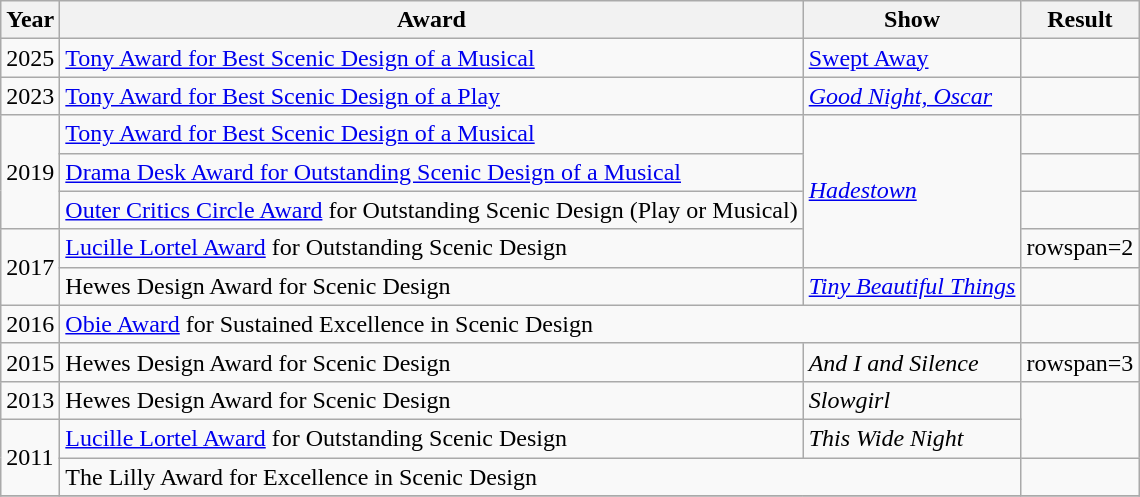<table class="wikitable">
<tr>
<th>Year</th>
<th>Award</th>
<th>Show</th>
<th>Result</th>
</tr>
<tr>
<td>2025</td>
<td><a href='#'>Tony Award for Best Scenic Design of a Musical</a></td>
<td><a href='#'>Swept Away</a></td>
<td></td>
</tr>
<tr>
<td>2023</td>
<td><a href='#'>Tony Award for Best Scenic Design of a Play</a></td>
<td><em><a href='#'>Good Night, Oscar</a></em></td>
<td></td>
</tr>
<tr>
<td rowspan="3">2019</td>
<td><a href='#'>Tony Award for Best Scenic Design of a Musical</a></td>
<td rowspan="4"><em><a href='#'>Hadestown</a></em></td>
<td></td>
</tr>
<tr>
<td><a href='#'>Drama Desk Award for Outstanding Scenic Design of a Musical</a></td>
<td></td>
</tr>
<tr>
<td><a href='#'>Outer Critics Circle Award</a> for Outstanding Scenic Design (Play or Musical)</td>
<td></td>
</tr>
<tr>
<td rowspan="2">2017</td>
<td><a href='#'>Lucille Lortel Award</a> for Outstanding Scenic Design</td>
<td>rowspan=2 </td>
</tr>
<tr>
<td>Hewes Design Award for Scenic Design</td>
<td><em><a href='#'>Tiny Beautiful Things</a></em></td>
</tr>
<tr>
<td>2016</td>
<td colspan="2"><a href='#'>Obie Award</a> for Sustained Excellence in Scenic Design</td>
<td></td>
</tr>
<tr>
<td>2015</td>
<td>Hewes Design Award for Scenic Design</td>
<td><em>And I and Silence</em></td>
<td>rowspan=3 </td>
</tr>
<tr>
<td>2013</td>
<td>Hewes Design Award for Scenic Design</td>
<td><em>Slowgirl</em></td>
</tr>
<tr>
<td rowspan=2>2011</td>
<td><a href='#'>Lucille Lortel Award</a> for Outstanding Scenic Design</td>
<td><em>This Wide Night</em></td>
</tr>
<tr>
<td colspan="2">The Lilly Award for Excellence in Scenic Design</td>
<td></td>
</tr>
<tr>
</tr>
</table>
